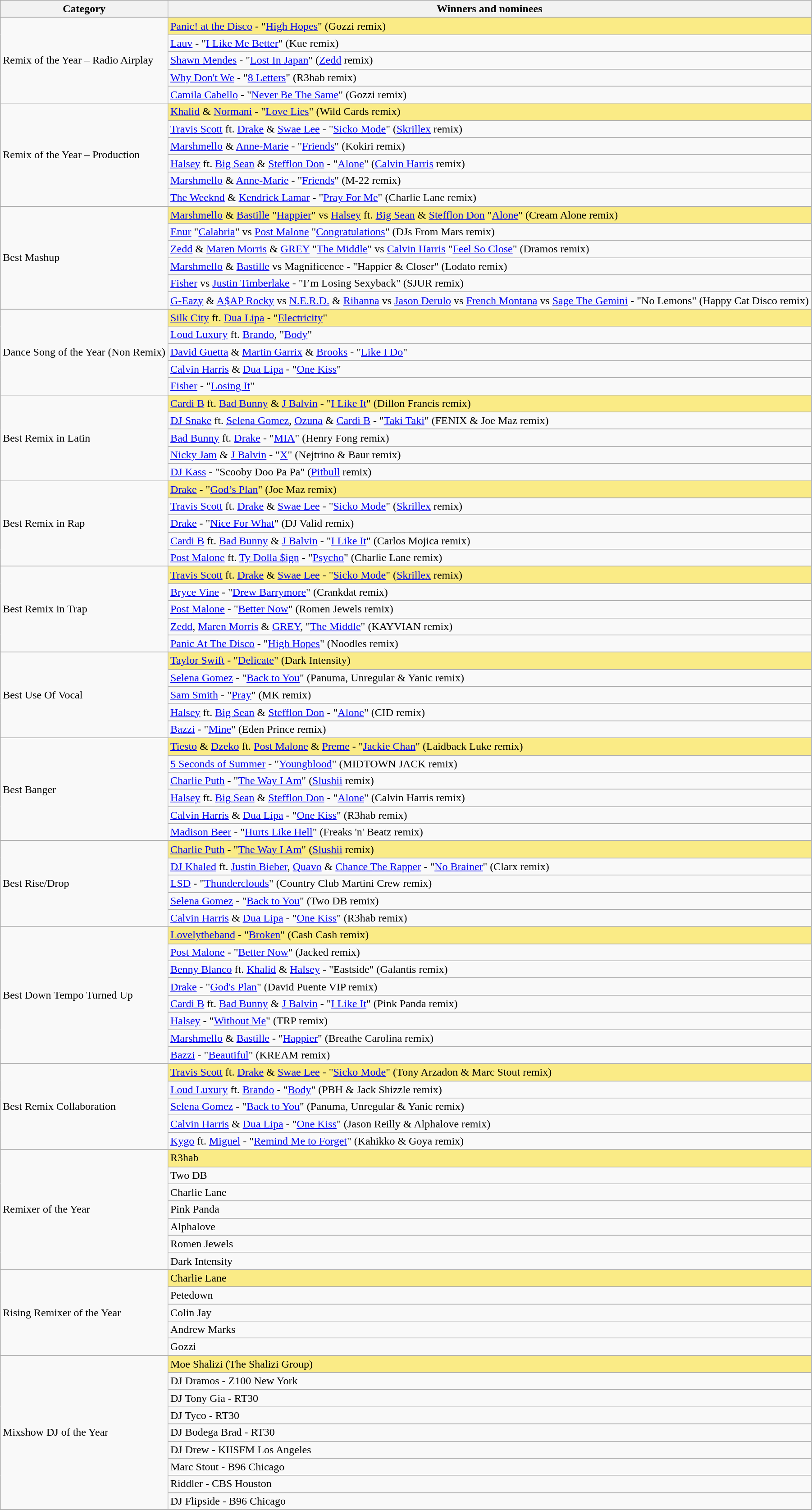<table class="wikitable">
<tr>
<th scope=col>Category</th>
<th scope=col>Winners and nominees</th>
</tr>
<tr>
<td rowspan="5">Remix of the Year – Radio Airplay</td>
<td style="background:#FAEB86;"><a href='#'>Panic! at the Disco</a> - "<a href='#'>High Hopes</a>" (Gozzi remix)</td>
</tr>
<tr>
<td><a href='#'>Lauv</a> - "<a href='#'>I Like Me Better</a>" (Kue remix)</td>
</tr>
<tr>
<td><a href='#'>Shawn Mendes</a> - "<a href='#'>Lost In Japan</a>" (<a href='#'>Zedd</a> remix)</td>
</tr>
<tr>
<td><a href='#'>Why Don't We</a> - "<a href='#'>8 Letters</a>" (R3hab remix)</td>
</tr>
<tr>
<td><a href='#'>Camila Cabello</a> - "<a href='#'>Never Be The Same</a>" (Gozzi remix)</td>
</tr>
<tr>
<td rowspan="6">Remix of the Year – Production</td>
<td style="background:#FAEB86;"><a href='#'>Khalid</a> & <a href='#'>Normani</a> - "<a href='#'>Love Lies</a>" (Wild Cards remix)</td>
</tr>
<tr>
<td><a href='#'>Travis Scott</a> ft. <a href='#'>Drake</a> & <a href='#'>Swae Lee</a> - "<a href='#'>Sicko Mode</a>" (<a href='#'>Skrillex</a> remix)</td>
</tr>
<tr>
<td><a href='#'>Marshmello</a> & <a href='#'>Anne-Marie</a> - "<a href='#'>Friends</a>" (Kokiri remix)</td>
</tr>
<tr>
<td><a href='#'>Halsey</a> ft. <a href='#'>Big Sean</a> & <a href='#'>Stefflon Don</a> - "<a href='#'>Alone</a>" (<a href='#'>Calvin Harris</a> remix)</td>
</tr>
<tr>
<td><a href='#'>Marshmello</a> & <a href='#'>Anne-Marie</a> - "<a href='#'>Friends</a>" (M-22 remix)</td>
</tr>
<tr>
<td><a href='#'>The Weeknd</a> & <a href='#'>Kendrick Lamar</a> - "<a href='#'>Pray For Me</a>" (Charlie Lane remix)</td>
</tr>
<tr>
<td rowspan="6">Best Mashup</td>
<td style="background:#FAEB86;"><a href='#'>Marshmello</a> & <a href='#'>Bastille</a> "<a href='#'>Happier</a>" vs <a href='#'>Halsey</a> ft. <a href='#'>Big Sean</a> & <a href='#'>Stefflon Don</a> "<a href='#'>Alone</a>" (Cream Alone remix)</td>
</tr>
<tr>
<td><a href='#'>Enur</a> "<a href='#'>Calabria</a>" vs <a href='#'>Post Malone</a> "<a href='#'>Congratulations</a>" (DJs From Mars remix)</td>
</tr>
<tr>
<td><a href='#'>Zedd</a> & <a href='#'>Maren Morris</a> & <a href='#'>GREY</a> "<a href='#'>The Middle</a>" vs <a href='#'>Calvin Harris</a> "<a href='#'>Feel So Close</a>" (Dramos remix)</td>
</tr>
<tr>
<td><a href='#'>Marshmello</a> & <a href='#'>Bastille</a> vs Magnificence - "Happier & Closer" (Lodato remix)</td>
</tr>
<tr>
<td><a href='#'>Fisher</a> vs <a href='#'>Justin Timberlake</a> - "I’m Losing Sexyback" (SJUR remix)</td>
</tr>
<tr>
<td><a href='#'>G-Eazy</a> & <a href='#'>A$AP Rocky</a> vs <a href='#'>N.E.R.D.</a> & <a href='#'>Rihanna</a> vs <a href='#'>Jason Derulo</a> vs <a href='#'>French Montana</a> vs <a href='#'>Sage The Gemini</a> - "No Lemons" (Happy Cat Disco remix)</td>
</tr>
<tr>
<td rowspan="5">Dance Song of the Year (Non Remix)</td>
<td style="background:#FAEB86;"><a href='#'>Silk City</a> ft. <a href='#'>Dua Lipa</a> - "<a href='#'>Electricity</a>"</td>
</tr>
<tr>
<td><a href='#'>Loud Luxury</a> ft. <a href='#'>Brando</a>, "<a href='#'>Body</a>"</td>
</tr>
<tr>
<td><a href='#'>David Guetta</a> & <a href='#'>Martin Garrix</a> & <a href='#'>Brooks</a> - "<a href='#'>Like I Do</a>"</td>
</tr>
<tr>
<td><a href='#'>Calvin Harris</a> & <a href='#'>Dua Lipa</a> - "<a href='#'>One Kiss</a>"</td>
</tr>
<tr>
<td><a href='#'>Fisher</a> - "<a href='#'>Losing It</a>"</td>
</tr>
<tr>
<td rowspan="5">Best Remix in Latin</td>
<td style="background:#FAEB86;"><a href='#'>Cardi B</a> ft. <a href='#'>Bad Bunny</a> & <a href='#'>J Balvin</a> - "<a href='#'>I Like It</a>" (Dillon Francis remix)</td>
</tr>
<tr>
<td><a href='#'>DJ Snake</a> ft. <a href='#'>Selena Gomez</a>, <a href='#'>Ozuna</a> & <a href='#'>Cardi B</a> - "<a href='#'>Taki Taki</a>" (FENIX & Joe Maz remix)</td>
</tr>
<tr>
<td><a href='#'>Bad Bunny</a> ft. <a href='#'>Drake</a> - "<a href='#'>MIA</a>" (Henry Fong remix)</td>
</tr>
<tr>
<td><a href='#'>Nicky Jam</a> & <a href='#'>J Balvin</a> - "<a href='#'>X</a>" (Nejtrino & Baur remix)</td>
</tr>
<tr>
<td><a href='#'>DJ Kass</a> - "Scooby Doo Pa Pa" (<a href='#'>Pitbull</a> remix)</td>
</tr>
<tr>
<td rowspan="5">Best Remix in Rap</td>
<td style="background:#FAEB86;"><a href='#'>Drake</a> - "<a href='#'>God’s Plan</a>" (Joe Maz remix)</td>
</tr>
<tr>
<td><a href='#'>Travis Scott</a> ft. <a href='#'>Drake</a> & <a href='#'>Swae Lee</a> - "<a href='#'>Sicko Mode</a>" (<a href='#'>Skrillex</a> remix)</td>
</tr>
<tr>
<td><a href='#'>Drake</a> - "<a href='#'>Nice For What</a>" (DJ Valid remix)</td>
</tr>
<tr>
<td><a href='#'>Cardi B</a> ft. <a href='#'>Bad Bunny</a> & <a href='#'>J Balvin</a> - "<a href='#'>I Like It</a>" (Carlos Mojica remix)</td>
</tr>
<tr>
<td><a href='#'>Post Malone</a> ft. <a href='#'>Ty Dolla $ign</a> - "<a href='#'>Psycho</a>" (Charlie Lane remix)</td>
</tr>
<tr>
<td rowspan="5">Best Remix in Trap</td>
<td style="background:#FAEB86;"><a href='#'>Travis Scott</a> ft. <a href='#'>Drake</a> & <a href='#'>Swae Lee</a> - "<a href='#'>Sicko Mode</a>" (<a href='#'>Skrillex</a> remix)</td>
</tr>
<tr>
<td><a href='#'>Bryce Vine</a> - "<a href='#'>Drew Barrymore</a>" (Crankdat remix)</td>
</tr>
<tr>
<td><a href='#'>Post Malone</a> - "<a href='#'>Better Now</a>" (Romen Jewels remix)</td>
</tr>
<tr>
<td><a href='#'>Zedd</a>, <a href='#'>Maren Morris</a> & <a href='#'>GREY</a>, "<a href='#'>The Middle</a>" (KAYVIAN remix)</td>
</tr>
<tr>
<td><a href='#'>Panic At The Disco</a> - "<a href='#'>High Hopes</a>" (Noodles remix)</td>
</tr>
<tr>
<td rowspan="5">Best Use Of Vocal</td>
<td style="background:#FAEB86;"><a href='#'>Taylor Swift</a> - "<a href='#'>Delicate</a>" (Dark Intensity)</td>
</tr>
<tr>
<td><a href='#'>Selena Gomez</a> - "<a href='#'>Back to You</a>" (Panuma, Unregular & Yanic remix)</td>
</tr>
<tr>
<td><a href='#'>Sam Smith</a> - "<a href='#'>Pray</a>" (MK remix)</td>
</tr>
<tr>
<td><a href='#'>Halsey</a> ft. <a href='#'>Big Sean</a> & <a href='#'>Stefflon Don</a> - "<a href='#'>Alone</a>" (CID remix)</td>
</tr>
<tr>
<td><a href='#'>Bazzi</a> - "<a href='#'>Mine</a>" (Eden Prince remix)</td>
</tr>
<tr>
<td rowspan="6">Best Banger</td>
<td style="background:#FAEB86;"><a href='#'>Tiesto</a> & <a href='#'>Dzeko</a> ft. <a href='#'>Post Malone</a> & <a href='#'>Preme</a> - "<a href='#'>Jackie Chan</a>" (Laidback Luke remix)</td>
</tr>
<tr>
<td><a href='#'>5 Seconds of Summer</a> - "<a href='#'>Youngblood</a>" (MIDTOWN JACK remix)</td>
</tr>
<tr>
<td><a href='#'>Charlie Puth</a> - "<a href='#'>The Way I Am</a>" (<a href='#'>Slushii</a> remix)</td>
</tr>
<tr>
<td><a href='#'>Halsey</a> ft. <a href='#'>Big Sean</a> & <a href='#'>Stefflon Don</a> - "<a href='#'>Alone</a>" (Calvin Harris remix)</td>
</tr>
<tr>
<td><a href='#'>Calvin Harris</a> & <a href='#'>Dua Lipa</a> - "<a href='#'>One Kiss</a>" (R3hab remix)</td>
</tr>
<tr>
<td><a href='#'>Madison Beer</a> - "<a href='#'>Hurts Like Hell</a>" (Freaks 'n' Beatz remix)</td>
</tr>
<tr>
<td rowspan="5">Best Rise/Drop</td>
<td style="background:#FAEB86;"><a href='#'>Charlie Puth</a> - "<a href='#'>The Way I Am</a>" (<a href='#'>Slushii</a> remix)</td>
</tr>
<tr>
<td><a href='#'>DJ Khaled</a> ft. <a href='#'>Justin Bieber</a>, <a href='#'>Quavo</a> & <a href='#'>Chance The Rapper</a> - "<a href='#'>No Brainer</a>" (Clarx remix)</td>
</tr>
<tr>
<td><a href='#'>LSD</a> - "<a href='#'>Thunderclouds</a>" (Country Club Martini Crew remix)</td>
</tr>
<tr>
<td><a href='#'>Selena Gomez</a> - "<a href='#'>Back to You</a>" (Two DB remix)</td>
</tr>
<tr>
<td><a href='#'>Calvin Harris</a> & <a href='#'>Dua Lipa</a> - "<a href='#'>One Kiss</a>" (R3hab remix)</td>
</tr>
<tr>
<td rowspan="8">Best Down Tempo Turned Up</td>
<td style="background:#FAEB86;"><a href='#'>Lovelytheband</a> - "<a href='#'>Broken</a>" (Cash Cash remix)</td>
</tr>
<tr>
<td><a href='#'>Post Malone</a> - "<a href='#'>Better Now</a>" (Jacked remix)</td>
</tr>
<tr>
<td><a href='#'>Benny Blanco</a> ft. <a href='#'>Khalid</a> & <a href='#'>Halsey</a> - "Eastside" (Galantis remix)</td>
</tr>
<tr>
<td><a href='#'>Drake</a> - "<a href='#'>God's Plan</a>" (David Puente VIP remix)</td>
</tr>
<tr>
<td><a href='#'>Cardi B</a> ft. <a href='#'>Bad Bunny</a> & <a href='#'>J Balvin</a> - "<a href='#'>I Like It</a>" (Pink Panda remix)</td>
</tr>
<tr>
<td><a href='#'>Halsey</a> - "<a href='#'>Without Me</a>" (TRP remix)</td>
</tr>
<tr>
<td><a href='#'>Marshmello</a> & <a href='#'>Bastille</a> - "<a href='#'>Happier</a>" (Breathe Carolina remix)</td>
</tr>
<tr>
<td><a href='#'>Bazzi</a> - "<a href='#'>Beautiful</a>" (KREAM remix)</td>
</tr>
<tr>
<td rowspan="5">Best Remix Collaboration</td>
<td style="background:#FAEB86;"><a href='#'>Travis Scott</a> ft. <a href='#'>Drake</a> & <a href='#'>Swae Lee</a> - "<a href='#'>Sicko Mode</a>" (Tony Arzadon & Marc Stout remix)</td>
</tr>
<tr>
<td><a href='#'>Loud Luxury</a> ft. <a href='#'>Brando</a> - "<a href='#'>Body</a>" (PBH & Jack Shizzle remix)</td>
</tr>
<tr>
<td><a href='#'>Selena Gomez</a> - "<a href='#'>Back to You</a>" (Panuma, Unregular & Yanic remix)</td>
</tr>
<tr>
<td><a href='#'>Calvin Harris</a> & <a href='#'>Dua Lipa</a> - "<a href='#'>One Kiss</a>" (Jason Reilly & Alphalove remix)</td>
</tr>
<tr>
<td><a href='#'>Kygo</a> ft. <a href='#'>Miguel</a> - "<a href='#'>Remind Me to Forget</a>" (Kahikko & Goya remix)</td>
</tr>
<tr>
<td rowspan="7">Remixer of the Year</td>
<td style="background:#FAEB86;">R3hab</td>
</tr>
<tr>
<td>Two DB</td>
</tr>
<tr>
<td>Charlie Lane</td>
</tr>
<tr>
<td>Pink Panda</td>
</tr>
<tr>
<td>Alphalove</td>
</tr>
<tr>
<td>Romen Jewels</td>
</tr>
<tr>
<td>Dark Intensity</td>
</tr>
<tr>
<td rowspan="5">Rising Remixer of the Year</td>
<td style="background:#FAEB86;">Charlie Lane</td>
</tr>
<tr>
<td>Petedown</td>
</tr>
<tr>
<td>Colin Jay</td>
</tr>
<tr>
<td>Andrew Marks</td>
</tr>
<tr>
<td>Gozzi</td>
</tr>
<tr>
<td rowspan="9">Mixshow DJ of the Year</td>
<td style="background:#FAEB86;">Moe Shalizi (The Shalizi Group)</td>
</tr>
<tr>
<td>DJ Dramos - Z100 New York</td>
</tr>
<tr>
<td>DJ Tony Gia - RT30</td>
</tr>
<tr>
<td>DJ Tyco - RT30</td>
</tr>
<tr>
<td>DJ Bodega Brad - RT30</td>
</tr>
<tr>
<td>DJ Drew - KIISFM Los Angeles</td>
</tr>
<tr>
<td>Marc Stout - B96 Chicago</td>
</tr>
<tr>
<td>Riddler - CBS Houston</td>
</tr>
<tr>
<td>DJ Flipside - B96 Chicago</td>
</tr>
<tr>
</tr>
</table>
